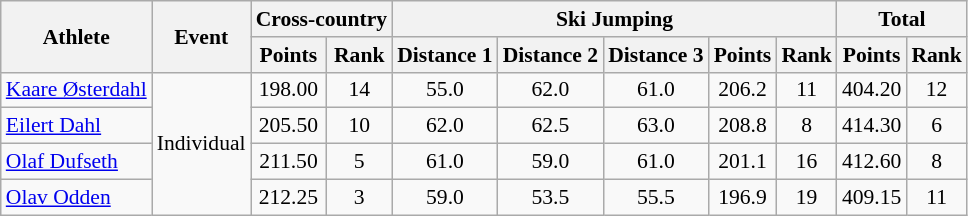<table class="wikitable" style="font-size:90%">
<tr>
<th rowspan="2">Athlete</th>
<th rowspan="2">Event</th>
<th colspan="2">Cross-country</th>
<th colspan="5">Ski Jumping</th>
<th colspan="2">Total</th>
</tr>
<tr>
<th>Points</th>
<th>Rank</th>
<th>Distance 1</th>
<th>Distance 2</th>
<th>Distance 3</th>
<th>Points</th>
<th>Rank</th>
<th>Points</th>
<th>Rank</th>
</tr>
<tr>
<td><a href='#'>Kaare Østerdahl</a></td>
<td rowspan="4">Individual</td>
<td align="center">198.00</td>
<td align="center">14</td>
<td align="center">55.0</td>
<td align="center">62.0</td>
<td align="center">61.0</td>
<td align="center">206.2</td>
<td align="center">11</td>
<td align="center">404.20</td>
<td align="center">12</td>
</tr>
<tr>
<td><a href='#'>Eilert Dahl</a></td>
<td align="center">205.50</td>
<td align="center">10</td>
<td align="center">62.0</td>
<td align="center">62.5</td>
<td align="center">63.0</td>
<td align="center">208.8</td>
<td align="center">8</td>
<td align="center">414.30</td>
<td align="center">6</td>
</tr>
<tr>
<td><a href='#'>Olaf Dufseth</a></td>
<td align="center">211.50</td>
<td align="center">5</td>
<td align="center">61.0</td>
<td align="center">59.0</td>
<td align="center">61.0</td>
<td align="center">201.1</td>
<td align="center">16</td>
<td align="center">412.60</td>
<td align="center">8</td>
</tr>
<tr>
<td><a href='#'>Olav Odden</a></td>
<td align="center">212.25</td>
<td align="center">3</td>
<td align="center">59.0</td>
<td align="center">53.5</td>
<td align="center">55.5</td>
<td align="center">196.9</td>
<td align="center">19</td>
<td align="center">409.15</td>
<td align="center">11</td>
</tr>
</table>
